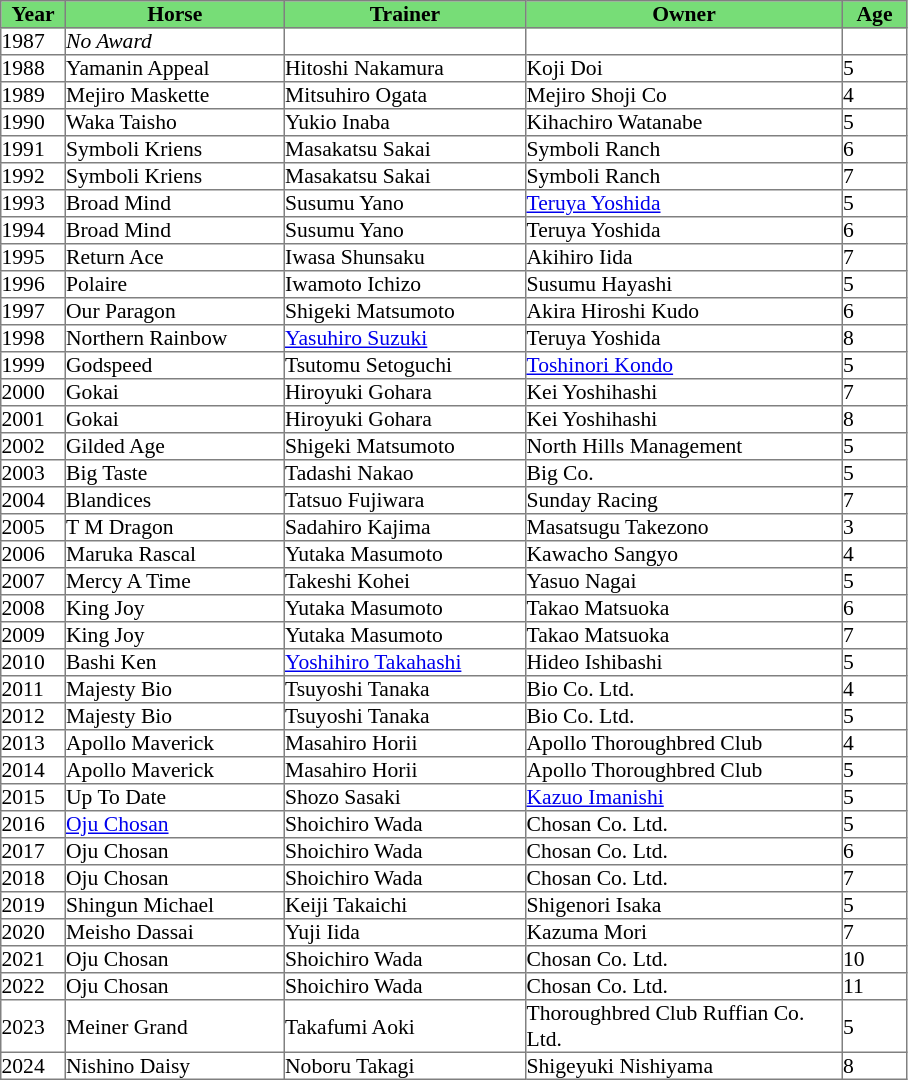<table class = "sortable" | border="1" cellpadding="0" style="border-collapse: collapse; font-size:90%">
<tr bgcolor="#77dd77" align="center">
<th width="42px"><strong>Year</strong><br></th>
<th width="145px"><strong>Horse</strong><br></th>
<th width="160px"><strong>Trainer</strong><br></th>
<th width="210px"><strong>Owner</strong><br></th>
<th width="42px"><strong>Age</strong></th>
</tr>
<tr>
<td>1987</td>
<td><em>No Award</em></td>
<td></td>
<td></td>
<td></td>
</tr>
<tr>
<td>1988</td>
<td>Yamanin Appeal</td>
<td>Hitoshi Nakamura</td>
<td>Koji Doi</td>
<td>5</td>
</tr>
<tr>
<td>1989</td>
<td>Mejiro Maskette</td>
<td>Mitsuhiro Ogata</td>
<td>Mejiro Shoji Co</td>
<td>4</td>
</tr>
<tr>
<td>1990</td>
<td>Waka Taisho</td>
<td>Yukio Inaba</td>
<td>Kihachiro Watanabe</td>
<td>5</td>
</tr>
<tr>
<td>1991</td>
<td>Symboli Kriens</td>
<td>Masakatsu Sakai</td>
<td>Symboli Ranch</td>
<td>6</td>
</tr>
<tr>
<td>1992</td>
<td>Symboli Kriens</td>
<td>Masakatsu Sakai</td>
<td>Symboli Ranch</td>
<td>7</td>
</tr>
<tr>
<td>1993</td>
<td>Broad Mind</td>
<td>Susumu Yano</td>
<td><a href='#'>Teruya Yoshida</a></td>
<td>5</td>
</tr>
<tr>
<td>1994</td>
<td>Broad Mind</td>
<td>Susumu Yano</td>
<td>Teruya Yoshida</td>
<td>6</td>
</tr>
<tr>
<td>1995</td>
<td>Return Ace</td>
<td>Iwasa Shunsaku</td>
<td>Akihiro Iida</td>
<td>7</td>
</tr>
<tr>
<td>1996</td>
<td>Polaire</td>
<td>Iwamoto Ichizo</td>
<td>Susumu Hayashi</td>
<td>5</td>
</tr>
<tr>
<td>1997</td>
<td>Our Paragon</td>
<td>Shigeki Matsumoto</td>
<td>Akira Hiroshi Kudo</td>
<td>6</td>
</tr>
<tr>
<td>1998</td>
<td>Northern Rainbow</td>
<td><a href='#'>Yasuhiro Suzuki</a></td>
<td>Teruya Yoshida</td>
<td>8</td>
</tr>
<tr>
<td>1999</td>
<td>Godspeed</td>
<td>Tsutomu Setoguchi</td>
<td><a href='#'>Toshinori Kondo</a></td>
<td>5</td>
</tr>
<tr>
<td>2000</td>
<td>Gokai</td>
<td>Hiroyuki Gohara</td>
<td>Kei Yoshihashi</td>
<td>7</td>
</tr>
<tr>
<td>2001</td>
<td>Gokai</td>
<td>Hiroyuki Gohara</td>
<td>Kei Yoshihashi</td>
<td>8</td>
</tr>
<tr>
<td>2002</td>
<td>Gilded Age</td>
<td>Shigeki Matsumoto</td>
<td>North Hills Management</td>
<td>5</td>
</tr>
<tr>
<td>2003</td>
<td>Big Taste</td>
<td>Tadashi Nakao</td>
<td>Big Co.</td>
<td>5</td>
</tr>
<tr>
<td>2004</td>
<td>Blandices</td>
<td>Tatsuo Fujiwara</td>
<td>Sunday Racing</td>
<td>7</td>
</tr>
<tr>
<td>2005</td>
<td>T M Dragon</td>
<td>Sadahiro Kajima</td>
<td>Masatsugu Takezono</td>
<td>3</td>
</tr>
<tr>
<td>2006</td>
<td>Maruka Rascal</td>
<td>Yutaka Masumoto</td>
<td>Kawacho Sangyo</td>
<td>4</td>
</tr>
<tr>
<td>2007</td>
<td>Mercy A Time</td>
<td>Takeshi Kohei</td>
<td>Yasuo Nagai</td>
<td>5</td>
</tr>
<tr>
<td>2008</td>
<td>King Joy</td>
<td>Yutaka Masumoto</td>
<td>Takao Matsuoka</td>
<td>6</td>
</tr>
<tr>
<td>2009</td>
<td>King Joy</td>
<td>Yutaka Masumoto</td>
<td>Takao Matsuoka</td>
<td>7</td>
</tr>
<tr>
<td>2010</td>
<td>Bashi Ken</td>
<td><a href='#'>Yoshihiro Takahashi</a></td>
<td>Hideo Ishibashi</td>
<td>5</td>
</tr>
<tr>
<td>2011</td>
<td>Majesty Bio</td>
<td>Tsuyoshi Tanaka</td>
<td>Bio Co. Ltd.</td>
<td>4</td>
</tr>
<tr>
<td>2012</td>
<td>Majesty Bio</td>
<td>Tsuyoshi Tanaka</td>
<td>Bio Co. Ltd.</td>
<td>5</td>
</tr>
<tr>
<td>2013</td>
<td>Apollo Maverick</td>
<td>Masahiro Horii</td>
<td>Apollo Thoroughbred Club</td>
<td>4</td>
</tr>
<tr>
<td>2014</td>
<td>Apollo Maverick</td>
<td>Masahiro Horii</td>
<td>Apollo Thoroughbred Club</td>
<td>5</td>
</tr>
<tr>
<td>2015</td>
<td>Up To Date</td>
<td>Shozo Sasaki</td>
<td><a href='#'>Kazuo Imanishi</a></td>
<td>5</td>
</tr>
<tr>
<td>2016</td>
<td><a href='#'>Oju Chosan</a></td>
<td>Shoichiro Wada</td>
<td>Chosan Co. Ltd.</td>
<td>5</td>
</tr>
<tr>
<td>2017</td>
<td>Oju Chosan</td>
<td>Shoichiro Wada</td>
<td>Chosan Co. Ltd.</td>
<td>6</td>
</tr>
<tr>
<td>2018</td>
<td>Oju Chosan</td>
<td>Shoichiro Wada</td>
<td>Chosan Co. Ltd.</td>
<td>7</td>
</tr>
<tr>
<td>2019</td>
<td>Shingun Michael</td>
<td>Keiji Takaichi</td>
<td>Shigenori Isaka</td>
<td>5</td>
</tr>
<tr>
<td>2020</td>
<td>Meisho Dassai</td>
<td>Yuji Iida</td>
<td>Kazuma Mori</td>
<td>7</td>
</tr>
<tr>
<td>2021</td>
<td>Oju Chosan</td>
<td>Shoichiro Wada</td>
<td>Chosan Co. Ltd.</td>
<td>10</td>
</tr>
<tr>
<td>2022</td>
<td>Oju Chosan</td>
<td>Shoichiro Wada</td>
<td>Chosan Co. Ltd.</td>
<td>11</td>
</tr>
<tr>
<td>2023</td>
<td>Meiner Grand</td>
<td>Takafumi Aoki</td>
<td>Thoroughbred Club Ruffian Co. Ltd.</td>
<td>5</td>
</tr>
<tr>
<td>2024</td>
<td>Nishino Daisy</td>
<td>Noboru Takagi</td>
<td>Shigeyuki Nishiyama</td>
<td>8</td>
</tr>
</table>
